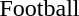<table>
<tr>
<td>Football</td>
<td></td>
<td></td>
<td></td>
</tr>
</table>
